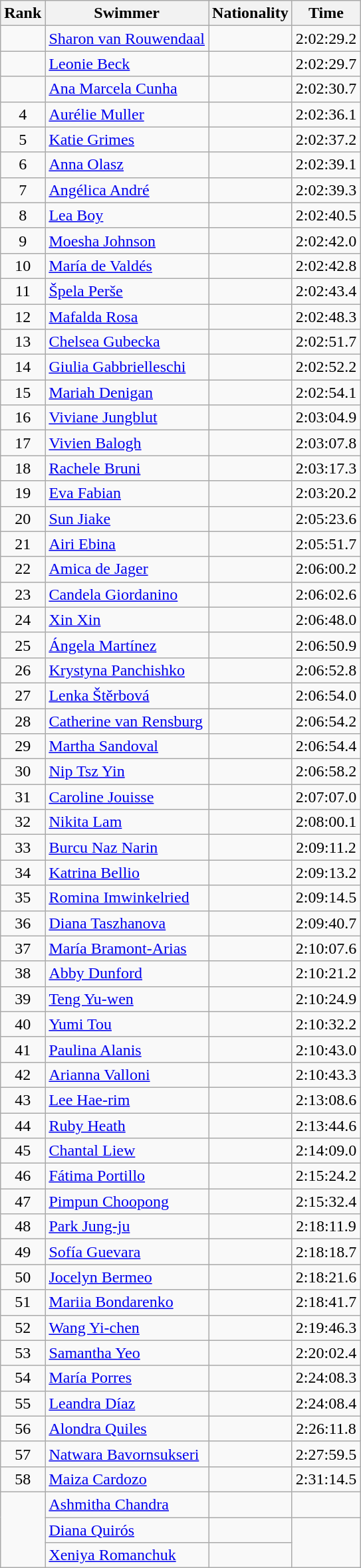<table class="wikitable sortable" style="text-align:center">
<tr>
<th>Rank</th>
<th>Swimmer</th>
<th>Nationality</th>
<th>Time</th>
</tr>
<tr>
<td></td>
<td align=left><a href='#'>Sharon van Rouwendaal</a></td>
<td align=left></td>
<td>2:02:29.2</td>
</tr>
<tr>
<td></td>
<td align=left><a href='#'>Leonie Beck</a></td>
<td align=left></td>
<td>2:02:29.7</td>
</tr>
<tr>
<td></td>
<td align=left><a href='#'>Ana Marcela Cunha</a></td>
<td align=left></td>
<td>2:02:30.7</td>
</tr>
<tr>
<td>4</td>
<td align=left><a href='#'>Aurélie Muller</a></td>
<td align=left></td>
<td>2:02:36.1</td>
</tr>
<tr>
<td>5</td>
<td align=left><a href='#'>Katie Grimes</a></td>
<td align=left></td>
<td>2:02:37.2</td>
</tr>
<tr>
<td>6</td>
<td align=left><a href='#'>Anna Olasz</a></td>
<td align=left></td>
<td>2:02:39.1</td>
</tr>
<tr>
<td>7</td>
<td align=left><a href='#'>Angélica André</a></td>
<td align=left></td>
<td>2:02:39.3</td>
</tr>
<tr>
<td>8</td>
<td align=left><a href='#'>Lea Boy</a></td>
<td align=left></td>
<td>2:02:40.5</td>
</tr>
<tr>
<td>9</td>
<td align=left><a href='#'>Moesha Johnson</a></td>
<td align=left></td>
<td>2:02:42.0</td>
</tr>
<tr>
<td>10</td>
<td align=left><a href='#'>María de Valdés</a></td>
<td align=left></td>
<td>2:02:42.8</td>
</tr>
<tr>
<td>11</td>
<td align=left><a href='#'>Špela Perše</a></td>
<td align=left></td>
<td>2:02:43.4</td>
</tr>
<tr>
<td>12</td>
<td align=left><a href='#'>Mafalda Rosa</a></td>
<td align=left></td>
<td>2:02:48.3</td>
</tr>
<tr>
<td>13</td>
<td align=left><a href='#'>Chelsea Gubecka</a></td>
<td align=left></td>
<td>2:02:51.7</td>
</tr>
<tr>
<td>14</td>
<td align=left><a href='#'>Giulia Gabbrielleschi</a></td>
<td align=left></td>
<td>2:02:52.2</td>
</tr>
<tr>
<td>15</td>
<td align=left><a href='#'>Mariah Denigan</a></td>
<td align=left></td>
<td>2:02:54.1</td>
</tr>
<tr>
<td>16</td>
<td align=left><a href='#'>Viviane Jungblut</a></td>
<td align=left></td>
<td>2:03:04.9</td>
</tr>
<tr>
<td>17</td>
<td align=left><a href='#'>Vivien Balogh</a></td>
<td align=left></td>
<td>2:03:07.8</td>
</tr>
<tr>
<td>18</td>
<td align=left><a href='#'>Rachele Bruni</a></td>
<td align=left></td>
<td>2:03:17.3</td>
</tr>
<tr>
<td>19</td>
<td align=left><a href='#'>Eva Fabian</a></td>
<td align=left></td>
<td>2:03:20.2</td>
</tr>
<tr>
<td>20</td>
<td align=left><a href='#'>Sun Jiake</a></td>
<td align=left></td>
<td>2:05:23.6</td>
</tr>
<tr>
<td>21</td>
<td align=left><a href='#'>Airi Ebina</a></td>
<td align=left></td>
<td>2:05:51.7</td>
</tr>
<tr>
<td>22</td>
<td align=left><a href='#'>Amica de Jager</a></td>
<td align=left></td>
<td>2:06:00.2</td>
</tr>
<tr>
<td>23</td>
<td align=left><a href='#'>Candela Giordanino</a></td>
<td align=left></td>
<td>2:06:02.6</td>
</tr>
<tr>
<td>24</td>
<td align=left><a href='#'>Xin Xin</a></td>
<td align=left></td>
<td>2:06:48.0</td>
</tr>
<tr>
<td>25</td>
<td align=left><a href='#'>Ángela Martínez</a></td>
<td align=left></td>
<td>2:06:50.9</td>
</tr>
<tr>
<td>26</td>
<td align=left><a href='#'>Krystyna Panchishko</a></td>
<td align=left></td>
<td>2:06:52.8</td>
</tr>
<tr>
<td>27</td>
<td align=left><a href='#'>Lenka Štěrbová</a></td>
<td align=left></td>
<td>2:06:54.0</td>
</tr>
<tr>
<td>28</td>
<td align=left><a href='#'>Catherine van Rensburg</a></td>
<td align=left></td>
<td>2:06:54.2</td>
</tr>
<tr>
<td>29</td>
<td align=left><a href='#'>Martha Sandoval</a></td>
<td align=left></td>
<td>2:06:54.4</td>
</tr>
<tr>
<td>30</td>
<td align=left><a href='#'>Nip Tsz Yin</a></td>
<td align=left></td>
<td>2:06:58.2</td>
</tr>
<tr>
<td>31</td>
<td align=left><a href='#'>Caroline Jouisse</a></td>
<td align=left></td>
<td>2:07:07.0</td>
</tr>
<tr>
<td>32</td>
<td align=left><a href='#'>Nikita Lam</a></td>
<td align=left></td>
<td>2:08:00.1</td>
</tr>
<tr>
<td>33</td>
<td align=left><a href='#'>Burcu Naz Narin</a></td>
<td align=left></td>
<td>2:09:11.2</td>
</tr>
<tr>
<td>34</td>
<td align=left><a href='#'>Katrina Bellio</a></td>
<td align=left></td>
<td>2:09:13.2</td>
</tr>
<tr>
<td>35</td>
<td align=left><a href='#'>Romina Imwinkelried</a></td>
<td align=left></td>
<td>2:09:14.5</td>
</tr>
<tr>
<td>36</td>
<td align=left><a href='#'>Diana Taszhanova</a></td>
<td align=left></td>
<td>2:09:40.7</td>
</tr>
<tr>
<td>37</td>
<td align=left><a href='#'>María Bramont-Arias</a></td>
<td align=left></td>
<td>2:10:07.6</td>
</tr>
<tr>
<td>38</td>
<td align=left><a href='#'>Abby Dunford</a></td>
<td align=left></td>
<td>2:10:21.2</td>
</tr>
<tr>
<td>39</td>
<td align=left><a href='#'>Teng Yu-wen</a></td>
<td align=left></td>
<td>2:10:24.9</td>
</tr>
<tr>
<td>40</td>
<td align=left><a href='#'>Yumi Tou</a></td>
<td align=left></td>
<td>2:10:32.2</td>
</tr>
<tr>
<td>41</td>
<td align=left><a href='#'>Paulina Alanis</a></td>
<td align=left></td>
<td>2:10:43.0</td>
</tr>
<tr>
<td>42</td>
<td align=left><a href='#'>Arianna Valloni</a></td>
<td align=left></td>
<td>2:10:43.3</td>
</tr>
<tr>
<td>43</td>
<td align=left><a href='#'>Lee Hae-rim</a></td>
<td align=left></td>
<td>2:13:08.6</td>
</tr>
<tr>
<td>44</td>
<td align=left><a href='#'>Ruby Heath</a></td>
<td align=left></td>
<td>2:13:44.6</td>
</tr>
<tr>
<td>45</td>
<td align=left><a href='#'>Chantal Liew</a></td>
<td align=left></td>
<td>2:14:09.0</td>
</tr>
<tr>
<td>46</td>
<td align=left><a href='#'>Fátima Portillo</a></td>
<td align=left></td>
<td>2:15:24.2</td>
</tr>
<tr>
<td>47</td>
<td align=left><a href='#'>Pimpun Choopong</a></td>
<td align=left></td>
<td>2:15:32.4</td>
</tr>
<tr>
<td>48</td>
<td align=left><a href='#'>Park Jung-ju</a></td>
<td align=left></td>
<td>2:18:11.9</td>
</tr>
<tr>
<td>49</td>
<td align=left><a href='#'>Sofía Guevara</a></td>
<td align=left></td>
<td>2:18:18.7</td>
</tr>
<tr>
<td>50</td>
<td align=left><a href='#'>Jocelyn Bermeo</a></td>
<td align=left></td>
<td>2:18:21.6</td>
</tr>
<tr>
<td>51</td>
<td align=left><a href='#'>Mariia Bondarenko</a></td>
<td align=left></td>
<td>2:18:41.7</td>
</tr>
<tr>
<td>52</td>
<td align=left><a href='#'>Wang Yi-chen</a></td>
<td align=left></td>
<td>2:19:46.3</td>
</tr>
<tr>
<td>53</td>
<td align=left><a href='#'>Samantha Yeo</a></td>
<td align=left></td>
<td>2:20:02.4</td>
</tr>
<tr>
<td>54</td>
<td align=left><a href='#'>María Porres</a></td>
<td align=left></td>
<td>2:24:08.3</td>
</tr>
<tr>
<td>55</td>
<td align=left><a href='#'>Leandra Díaz</a></td>
<td align=left></td>
<td>2:24:08.4</td>
</tr>
<tr>
<td>56</td>
<td align=left><a href='#'>Alondra Quiles</a></td>
<td align=left></td>
<td>2:26:11.8</td>
</tr>
<tr>
<td>57</td>
<td align=left><a href='#'>Natwara Bavornsukseri</a></td>
<td align=left></td>
<td>2:27:59.5</td>
</tr>
<tr>
<td>58</td>
<td align=left><a href='#'>Maiza Cardozo</a></td>
<td align=left></td>
<td>2:31:14.5</td>
</tr>
<tr>
<td rowspan=3></td>
<td align=left><a href='#'>Ashmitha Chandra</a></td>
<td align=left></td>
<td></td>
</tr>
<tr>
<td align=left><a href='#'>Diana Quirós</a></td>
<td align=left></td>
<td rowspan=2></td>
</tr>
<tr>
<td align=left><a href='#'>Xeniya Romanchuk</a></td>
<td align=left></td>
</tr>
</table>
